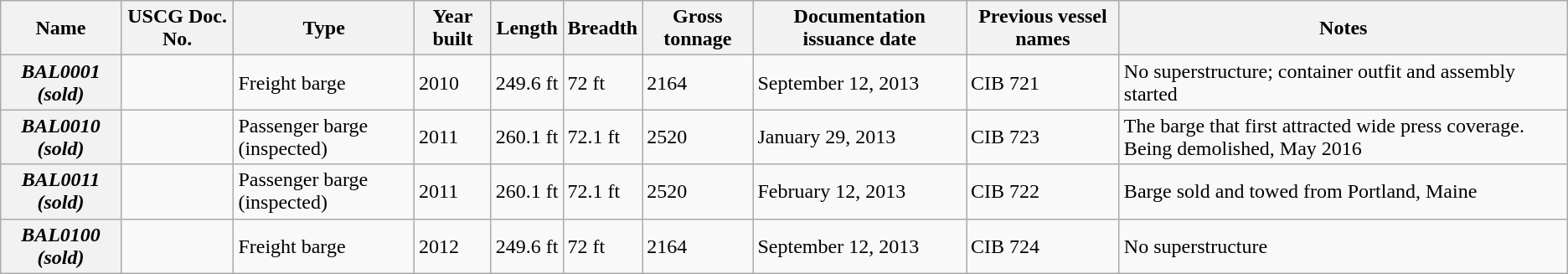<table class="wikitable sortable">
<tr>
<th>Name</th>
<th>USCG Doc. No.</th>
<th>Type</th>
<th>Year built</th>
<th>Length</th>
<th>Breadth</th>
<th>Gross tonnage</th>
<th>Documentation issuance date</th>
<th>Previous vessel names</th>
<th>Notes</th>
</tr>
<tr>
<th><em>BAL0001 (sold)</em></th>
<td></td>
<td>Freight barge</td>
<td>2010</td>
<td>249.6 ft</td>
<td>72 ft</td>
<td>2164</td>
<td>September 12, 2013</td>
<td>CIB 721</td>
<td>No superstructure; container outfit and assembly started</td>
</tr>
<tr>
<th><em>BAL0010 (sold)</em></th>
<td></td>
<td>Passenger barge (inspected)</td>
<td>2011</td>
<td>260.1 ft</td>
<td>72.1 ft</td>
<td>2520</td>
<td>January 29, 2013</td>
<td>CIB 723</td>
<td>The barge that first attracted wide press coverage. Being demolished, May 2016</td>
</tr>
<tr>
<th><em>BAL0011 (sold)</em></th>
<td></td>
<td>Passenger barge (inspected)</td>
<td>2011</td>
<td>260.1 ft</td>
<td>72.1 ft</td>
<td>2520</td>
<td>February 12, 2013</td>
<td>CIB 722</td>
<td>Barge sold and towed from Portland, Maine</td>
</tr>
<tr>
<th><em>BAL0100 (sold)</em></th>
<td></td>
<td>Freight barge</td>
<td>2012</td>
<td>249.6 ft</td>
<td>72 ft</td>
<td>2164</td>
<td>September 12, 2013</td>
<td>CIB 724</td>
<td>No superstructure</td>
</tr>
</table>
